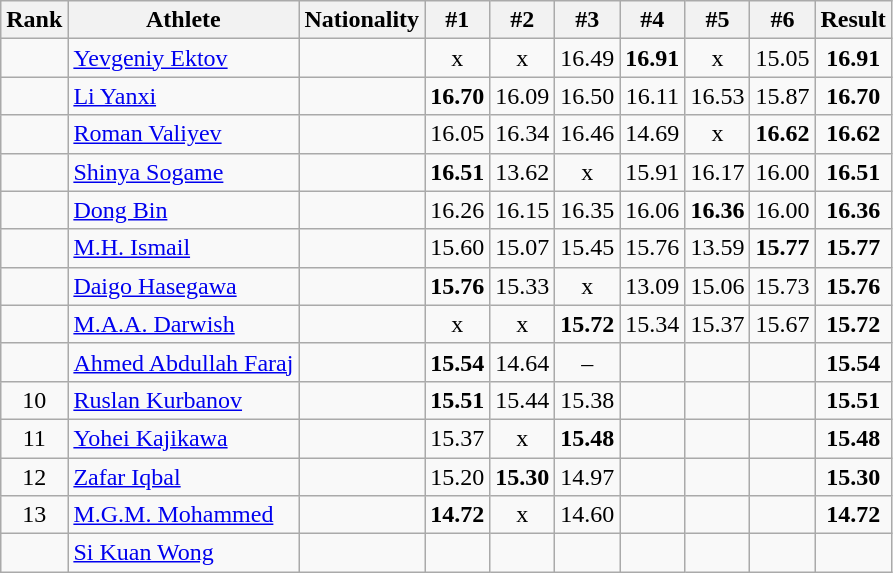<table class="wikitable sortable" style="text-align:center">
<tr>
<th>Rank</th>
<th>Athlete</th>
<th>Nationality</th>
<th>#1</th>
<th>#2</th>
<th>#3</th>
<th>#4</th>
<th>#5</th>
<th>#6</th>
<th>Result</th>
</tr>
<tr>
<td></td>
<td align=left><a href='#'>Yevgeniy Ektov</a></td>
<td align=left></td>
<td>x</td>
<td>x</td>
<td>16.49</td>
<td><strong>16.91</strong></td>
<td>x</td>
<td>15.05</td>
<td><strong>16.91</strong></td>
</tr>
<tr>
<td></td>
<td align=left><a href='#'>Li Yanxi</a></td>
<td align=left></td>
<td><strong>16.70</strong></td>
<td>16.09</td>
<td>16.50</td>
<td>16.11</td>
<td>16.53</td>
<td>15.87</td>
<td><strong>16.70</strong></td>
</tr>
<tr>
<td></td>
<td align=left><a href='#'>Roman Valiyev</a></td>
<td align=left></td>
<td>16.05</td>
<td>16.34</td>
<td>16.46</td>
<td>14.69</td>
<td>x</td>
<td><strong>16.62</strong></td>
<td><strong>16.62</strong></td>
</tr>
<tr>
<td></td>
<td align=left><a href='#'>Shinya Sogame</a></td>
<td align=left></td>
<td><strong>16.51</strong></td>
<td>13.62</td>
<td>x</td>
<td>15.91</td>
<td>16.17</td>
<td>16.00</td>
<td><strong>16.51</strong></td>
</tr>
<tr>
<td></td>
<td align=left><a href='#'>Dong Bin</a></td>
<td align=left></td>
<td>16.26</td>
<td>16.15</td>
<td>16.35</td>
<td>16.06</td>
<td><strong>16.36</strong></td>
<td>16.00</td>
<td><strong>16.36</strong></td>
</tr>
<tr>
<td></td>
<td align=left><a href='#'>M.H. Ismail</a></td>
<td align=left></td>
<td>15.60</td>
<td>15.07</td>
<td>15.45</td>
<td>15.76</td>
<td>13.59</td>
<td><strong>15.77</strong></td>
<td><strong>15.77</strong></td>
</tr>
<tr>
<td></td>
<td align=left><a href='#'>Daigo Hasegawa</a></td>
<td align=left></td>
<td><strong>15.76</strong></td>
<td>15.33</td>
<td>x</td>
<td>13.09</td>
<td>15.06</td>
<td>15.73</td>
<td><strong>15.76</strong></td>
</tr>
<tr>
<td></td>
<td align=left><a href='#'>M.A.A. Darwish</a></td>
<td align=left></td>
<td>x</td>
<td>x</td>
<td><strong>15.72</strong></td>
<td>15.34</td>
<td>15.37</td>
<td>15.67</td>
<td><strong>15.72</strong></td>
</tr>
<tr>
<td></td>
<td align=left><a href='#'>Ahmed Abdullah Faraj</a></td>
<td align=left></td>
<td><strong>15.54</strong></td>
<td>14.64</td>
<td>–</td>
<td></td>
<td></td>
<td></td>
<td><strong>15.54</strong></td>
</tr>
<tr>
<td>10</td>
<td align=left><a href='#'>Ruslan Kurbanov</a></td>
<td align=left></td>
<td><strong>15.51</strong></td>
<td>15.44</td>
<td>15.38</td>
<td></td>
<td></td>
<td></td>
<td><strong>15.51</strong></td>
</tr>
<tr>
<td>11</td>
<td align=left><a href='#'>Yohei Kajikawa</a></td>
<td align=left></td>
<td>15.37</td>
<td>x</td>
<td><strong>15.48</strong></td>
<td></td>
<td></td>
<td></td>
<td><strong>15.48</strong></td>
</tr>
<tr>
<td>12</td>
<td align=left><a href='#'>Zafar Iqbal</a></td>
<td align=left></td>
<td>15.20</td>
<td><strong>15.30</strong></td>
<td>14.97</td>
<td></td>
<td></td>
<td></td>
<td><strong>15.30</strong></td>
</tr>
<tr>
<td>13</td>
<td align=left><a href='#'>M.G.M. Mohammed</a></td>
<td align=left></td>
<td><strong>14.72</strong></td>
<td>x</td>
<td>14.60</td>
<td></td>
<td></td>
<td></td>
<td><strong>14.72</strong></td>
</tr>
<tr>
<td></td>
<td align=left><a href='#'>Si Kuan Wong</a></td>
<td align=left></td>
<td></td>
<td></td>
<td></td>
<td></td>
<td></td>
<td></td>
<td><strong></strong></td>
</tr>
</table>
